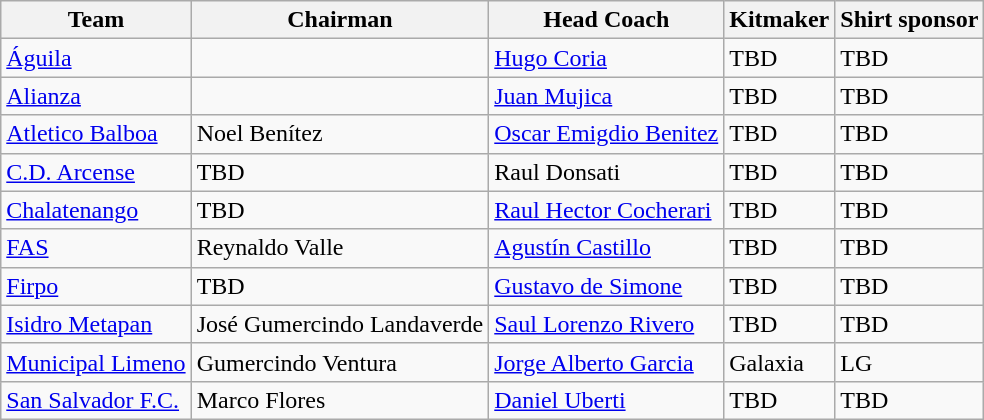<table class="wikitable sortable" style="text-align: left;">
<tr>
<th>Team</th>
<th>Chairman</th>
<th>Head Coach</th>
<th>Kitmaker</th>
<th>Shirt sponsor</th>
</tr>
<tr>
<td><a href='#'>Águila</a></td>
<td></td>
<td> <a href='#'>Hugo Coria</a></td>
<td>TBD</td>
<td>TBD</td>
</tr>
<tr>
<td><a href='#'>Alianza</a></td>
<td></td>
<td> <a href='#'>Juan Mujica</a></td>
<td>TBD</td>
<td>TBD</td>
</tr>
<tr>
<td><a href='#'>Atletico Balboa</a></td>
<td> Noel Benítez</td>
<td> <a href='#'>Oscar Emigdio Benitez</a></td>
<td>TBD</td>
<td>TBD</td>
</tr>
<tr>
<td><a href='#'>C.D. Arcense</a></td>
<td> TBD</td>
<td> Raul Donsati</td>
<td>TBD</td>
<td>TBD</td>
</tr>
<tr>
<td><a href='#'>Chalatenango</a></td>
<td> TBD</td>
<td> <a href='#'>Raul Hector Cocherari</a></td>
<td>TBD</td>
<td>TBD</td>
</tr>
<tr>
<td><a href='#'>FAS</a></td>
<td> Reynaldo Valle</td>
<td> <a href='#'>Agustín Castillo</a></td>
<td>TBD</td>
<td>TBD</td>
</tr>
<tr>
<td><a href='#'>Firpo</a></td>
<td> TBD</td>
<td> <a href='#'>Gustavo de Simone</a></td>
<td>TBD</td>
<td>TBD</td>
</tr>
<tr>
<td><a href='#'>Isidro Metapan</a></td>
<td> José Gumercindo Landaverde</td>
<td> <a href='#'>Saul Lorenzo Rivero</a></td>
<td>TBD</td>
<td>TBD</td>
</tr>
<tr>
<td><a href='#'>Municipal Limeno</a></td>
<td> Gumercindo Ventura</td>
<td> <a href='#'>Jorge Alberto Garcia</a></td>
<td>Galaxia</td>
<td>LG</td>
</tr>
<tr>
<td><a href='#'>San Salvador F.C.</a></td>
<td> Marco Flores</td>
<td> <a href='#'>Daniel Uberti</a></td>
<td>TBD</td>
<td>TBD</td>
</tr>
</table>
